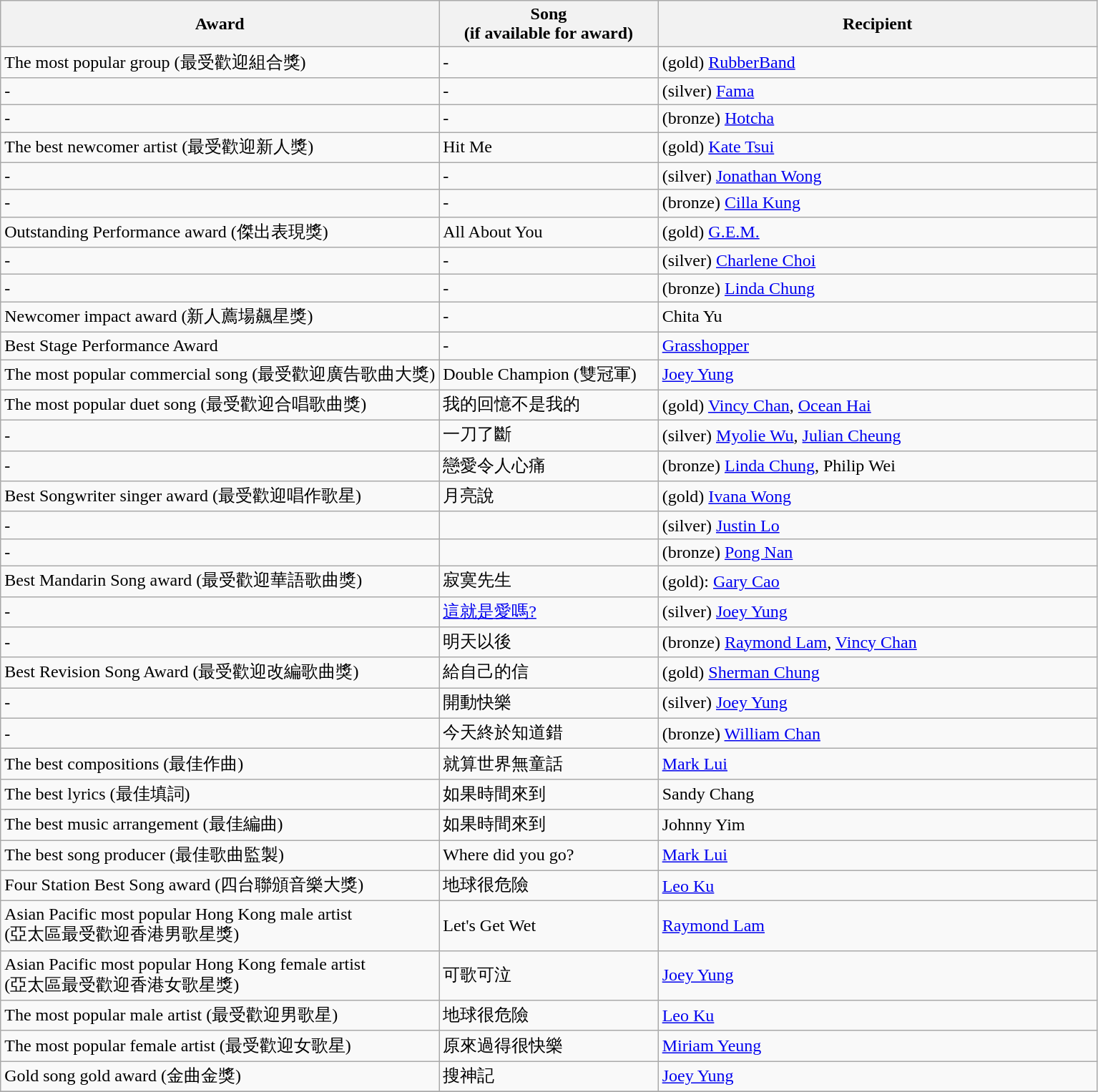<table class="wikitable">
<tr>
<th width=40%>Award</th>
<th width=20%>Song<br>(if available for award)</th>
<th width=40%>Recipient</th>
</tr>
<tr>
<td>The most popular group (最受歡迎組合獎)</td>
<td>-</td>
<td>(gold) <a href='#'>RubberBand</a></td>
</tr>
<tr>
<td>-</td>
<td>-</td>
<td>(silver) <a href='#'>Fama</a></td>
</tr>
<tr>
<td>-</td>
<td>-</td>
<td>(bronze) <a href='#'>Hotcha</a></td>
</tr>
<tr>
<td>The best newcomer artist (最受歡迎新人獎)</td>
<td>Hit Me</td>
<td>(gold) <a href='#'>Kate Tsui</a></td>
</tr>
<tr>
<td>-</td>
<td>-</td>
<td>(silver) <a href='#'>Jonathan Wong</a></td>
</tr>
<tr>
<td>-</td>
<td>-</td>
<td>(bronze) <a href='#'>Cilla Kung</a></td>
</tr>
<tr>
<td>Outstanding Performance award (傑出表現獎)</td>
<td>All About You</td>
<td>(gold) <a href='#'>G.E.M.</a></td>
</tr>
<tr>
<td>-</td>
<td>-</td>
<td>(silver) <a href='#'>Charlene Choi</a></td>
</tr>
<tr>
<td>-</td>
<td>-</td>
<td>(bronze) <a href='#'>Linda Chung</a></td>
</tr>
<tr>
<td>Newcomer impact award (新人薦場飆星獎)</td>
<td>-</td>
<td>Chita Yu</td>
</tr>
<tr>
<td>Best Stage Performance Award</td>
<td>-</td>
<td><a href='#'>Grasshopper</a></td>
</tr>
<tr>
<td>The most popular commercial song (最受歡迎廣告歌曲大獎)</td>
<td>Double Champion (雙冠軍)</td>
<td><a href='#'>Joey Yung</a></td>
</tr>
<tr>
<td>The most popular duet song (最受歡迎合唱歌曲獎)</td>
<td>我的回憶不是我的</td>
<td>(gold) <a href='#'>Vincy Chan</a>, <a href='#'>Ocean Hai</a></td>
</tr>
<tr>
<td>-</td>
<td>一刀了斷</td>
<td>(silver) <a href='#'>Myolie Wu</a>, <a href='#'>Julian Cheung</a></td>
</tr>
<tr>
<td>-</td>
<td>戀愛令人心痛</td>
<td>(bronze) <a href='#'>Linda Chung</a>, Philip Wei</td>
</tr>
<tr>
<td>Best Songwriter singer award (最受歡迎唱作歌星)</td>
<td>月亮說</td>
<td>(gold) <a href='#'>Ivana Wong</a></td>
</tr>
<tr>
<td>-</td>
<td></td>
<td>(silver) <a href='#'>Justin Lo</a></td>
</tr>
<tr>
<td>-</td>
<td></td>
<td>(bronze) <a href='#'>Pong Nan</a></td>
</tr>
<tr>
<td>Best Mandarin Song award (最受歡迎華語歌曲獎)</td>
<td>寂寞先生</td>
<td>(gold): <a href='#'>Gary Cao</a></td>
</tr>
<tr>
<td>-</td>
<td><a href='#'>這就是愛嗎?</a></td>
<td>(silver) <a href='#'>Joey Yung</a></td>
</tr>
<tr>
<td>-</td>
<td>明天以後</td>
<td>(bronze) <a href='#'>Raymond Lam</a>, <a href='#'>Vincy Chan</a></td>
</tr>
<tr>
<td>Best Revision Song Award (最受歡迎改編歌曲獎)</td>
<td>給自己的信</td>
<td>(gold) <a href='#'>Sherman Chung</a></td>
</tr>
<tr>
<td>-</td>
<td>開動快樂</td>
<td>(silver) <a href='#'>Joey Yung</a></td>
</tr>
<tr>
<td>-</td>
<td>今天終於知道錯</td>
<td>(bronze) <a href='#'>William Chan</a></td>
</tr>
<tr>
<td>The best compositions (最佳作曲)</td>
<td>就算世界無童話</td>
<td><a href='#'>Mark Lui</a></td>
</tr>
<tr>
<td>The best lyrics (最佳填詞)</td>
<td>如果時間來到</td>
<td>Sandy Chang</td>
</tr>
<tr>
<td>The best music arrangement (最佳編曲)</td>
<td>如果時間來到</td>
<td>Johnny Yim</td>
</tr>
<tr>
<td>The best song producer (最佳歌曲監製)</td>
<td>Where did you go?</td>
<td><a href='#'>Mark Lui</a></td>
</tr>
<tr>
<td>Four Station Best Song award (四台聯頒音樂大獎)</td>
<td>地球很危險</td>
<td><a href='#'>Leo Ku</a></td>
</tr>
<tr>
<td>Asian Pacific most popular Hong Kong male artist<br>(亞太區最受歡迎香港男歌星獎)</td>
<td>Let's Get Wet</td>
<td><a href='#'>Raymond Lam</a></td>
</tr>
<tr>
<td>Asian Pacific most popular Hong Kong female artist<br>(亞太區最受歡迎香港女歌星獎)</td>
<td>可歌可泣</td>
<td><a href='#'>Joey Yung</a></td>
</tr>
<tr>
<td>The most popular male artist (最受歡迎男歌星)</td>
<td>地球很危險</td>
<td><a href='#'>Leo Ku</a></td>
</tr>
<tr>
<td>The most popular female artist (最受歡迎女歌星)</td>
<td>原來過得很快樂</td>
<td><a href='#'>Miriam Yeung</a></td>
</tr>
<tr>
<td>Gold song gold award (金曲金獎)</td>
<td>搜神記</td>
<td><a href='#'>Joey Yung</a></td>
</tr>
<tr>
</tr>
</table>
